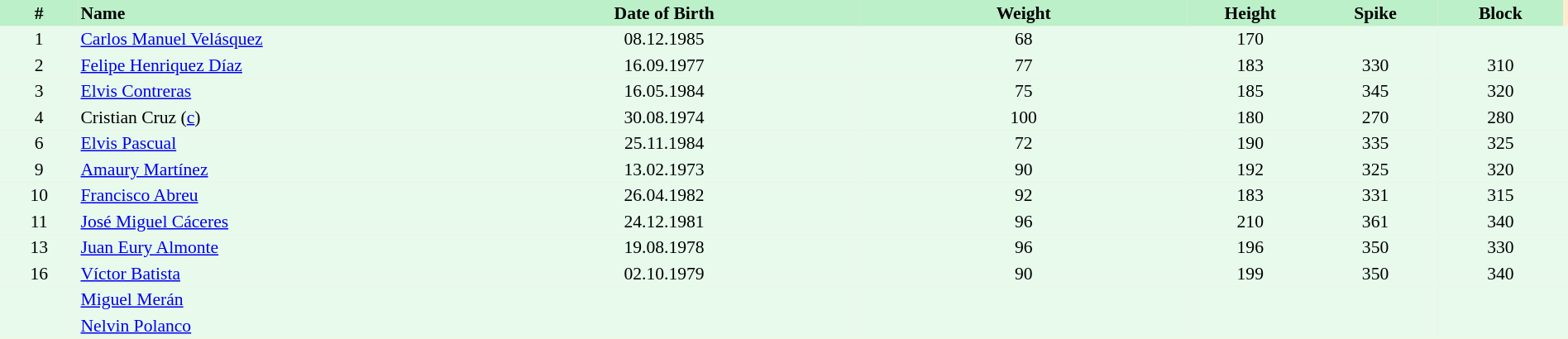<table border=0 cellpadding=2 cellspacing=0  |- bgcolor=#FFECCE style="text-align:center; font-size:90%;" width=100%>
<tr bgcolor=#BBF0C9>
<th width=5%>#</th>
<th width=25% align=left>Name</th>
<th width=25%>Date of Birth</th>
<th width=21%>Weight</th>
<th width=8%>Height</th>
<th width=8%>Spike</th>
<th width=8%>Block</th>
</tr>
<tr bgcolor=#E7FAEC>
<td>1</td>
<td align=left><a href='#'>Carlos Manuel Velásquez</a></td>
<td>08.12.1985</td>
<td>68</td>
<td>170</td>
<td></td>
<td></td>
<td></td>
</tr>
<tr bgcolor=#E7FAEC>
<td>2</td>
<td align=left><a href='#'>Felipe Henriquez Díaz</a></td>
<td>16.09.1977</td>
<td>77</td>
<td>183</td>
<td>330</td>
<td>310</td>
<td></td>
</tr>
<tr bgcolor=#E7FAEC>
<td>3</td>
<td align=left><a href='#'>Elvis Contreras</a></td>
<td>16.05.1984</td>
<td>75</td>
<td>185</td>
<td>345</td>
<td>320</td>
<td></td>
</tr>
<tr bgcolor=#E7FAEC>
<td>4</td>
<td align=left>Cristian Cruz (<a href='#'>c</a>)</td>
<td>30.08.1974</td>
<td>100</td>
<td>180</td>
<td>270</td>
<td>280</td>
<td></td>
</tr>
<tr bgcolor=#E7FAEC>
<td>6</td>
<td align=left><a href='#'>Elvis Pascual</a></td>
<td>25.11.1984</td>
<td>72</td>
<td>190</td>
<td>335</td>
<td>325</td>
<td></td>
</tr>
<tr bgcolor=#E7FAEC>
<td>9</td>
<td align=left><a href='#'>Amaury Martínez</a></td>
<td>13.02.1973</td>
<td>90</td>
<td>192</td>
<td>325</td>
<td>320</td>
<td></td>
</tr>
<tr bgcolor=#E7FAEC>
<td>10</td>
<td align=left><a href='#'>Francisco Abreu</a></td>
<td>26.04.1982</td>
<td>92</td>
<td>183</td>
<td>331</td>
<td>315</td>
<td></td>
</tr>
<tr bgcolor=#E7FAEC>
<td>11</td>
<td align=left><a href='#'>José Miguel Cáceres</a></td>
<td>24.12.1981</td>
<td>96</td>
<td>210</td>
<td>361</td>
<td>340</td>
<td></td>
</tr>
<tr bgcolor=#E7FAEC>
<td>13</td>
<td align=left><a href='#'>Juan Eury Almonte</a></td>
<td>19.08.1978</td>
<td>96</td>
<td>196</td>
<td>350</td>
<td>330</td>
<td></td>
</tr>
<tr bgcolor=#E7FAEC>
<td>16</td>
<td align=left><a href='#'>Víctor Batista</a></td>
<td>02.10.1979</td>
<td>90</td>
<td>199</td>
<td>350</td>
<td>340</td>
<td></td>
</tr>
<tr bgcolor=#E7FAEC>
<td></td>
<td align=left><a href='#'>Miguel Merán</a></td>
<td></td>
<td></td>
<td></td>
<td></td>
<td></td>
<td></td>
</tr>
<tr bgcolor=#E7FAEC>
<td></td>
<td align=left><a href='#'>Nelvin Polanco</a></td>
<td></td>
<td></td>
<td></td>
<td></td>
<td></td>
<td></td>
</tr>
</table>
